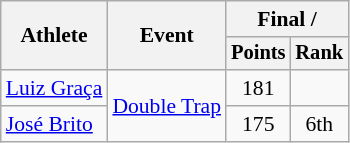<table class=wikitable style=font-size:90%;text-align:center>
<tr>
<th rowspan=2>Athlete</th>
<th rowspan=2>Event</th>
<th colspan=2>Final / </th>
</tr>
<tr style=font-size:95%>
<th>Points</th>
<th>Rank</th>
</tr>
<tr>
<td align=left><a href='#'>Luiz Graça</a></td>
<td align=left rowspan=2><a href='#'>Double Trap</a></td>
<td>181</td>
<td></td>
</tr>
<tr>
<td align=left><a href='#'>José Brito</a></td>
<td>175</td>
<td>6th</td>
</tr>
</table>
